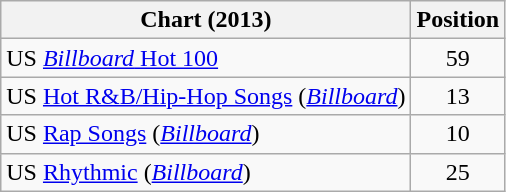<table class="wikitable">
<tr>
<th scope="col">Chart (2013)</th>
<th scope="col">Position</th>
</tr>
<tr>
<td>US <a href='#'><em>Billboard</em> Hot 100</a></td>
<td style="text-align:center;">59</td>
</tr>
<tr>
<td>US <a href='#'>Hot R&B/Hip-Hop Songs</a> (<em><a href='#'>Billboard</a></em>)</td>
<td style="text-align:center;">13</td>
</tr>
<tr>
<td>US <a href='#'>Rap Songs</a> (<em><a href='#'>Billboard</a></em>)</td>
<td style="text-align:center;">10</td>
</tr>
<tr>
<td>US <a href='#'>Rhythmic</a> (<em><a href='#'>Billboard</a></em>)</td>
<td style="text-align:center;">25</td>
</tr>
</table>
